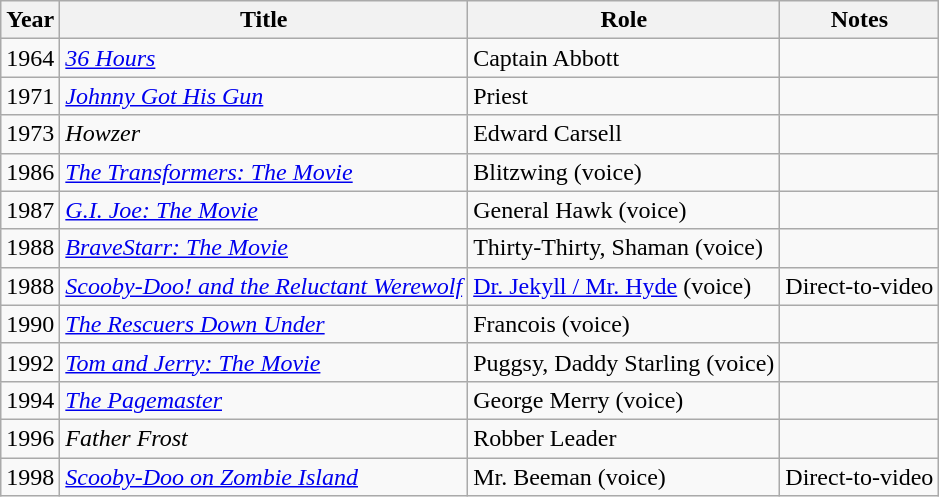<table class="wikitable plainrowheaders sortable">
<tr>
<th scope="col">Year</th>
<th scope="col">Title</th>
<th scope="col">Role</th>
<th scope="col" class="unsortable">Notes</th>
</tr>
<tr>
<td>1964</td>
<td scope="row"><em><a href='#'>36 Hours</a></em></td>
<td>Captain Abbott</td>
<td></td>
</tr>
<tr>
<td>1971</td>
<td><em><a href='#'>Johnny Got His Gun</a></em></td>
<td>Priest</td>
<td></td>
</tr>
<tr>
<td>1973</td>
<td><em>Howzer</em></td>
<td>Edward Carsell</td>
<td></td>
</tr>
<tr>
<td>1986</td>
<td><em><a href='#'>The Transformers: The Movie</a></em></td>
<td>Blitzwing (voice)</td>
<td></td>
</tr>
<tr>
<td>1987</td>
<td><em><a href='#'>G.I. Joe: The Movie</a></em></td>
<td>General Hawk (voice)</td>
<td></td>
</tr>
<tr>
<td>1988</td>
<td><em><a href='#'>BraveStarr: The Movie</a></em></td>
<td>Thirty-Thirty, Shaman (voice)</td>
<td></td>
</tr>
<tr>
<td>1988</td>
<td><em><a href='#'>Scooby-Doo! and the Reluctant Werewolf</a></em></td>
<td><a href='#'>Dr. Jekyll / Mr. Hyde</a> (voice)</td>
<td>Direct-to-video</td>
</tr>
<tr>
<td>1990</td>
<td><em><a href='#'>The Rescuers Down Under</a></em></td>
<td>Francois (voice)</td>
<td></td>
</tr>
<tr>
<td>1992</td>
<td><em><a href='#'>Tom and Jerry: The Movie</a></em></td>
<td>Puggsy, Daddy Starling (voice)</td>
<td></td>
</tr>
<tr>
<td>1994</td>
<td><em><a href='#'>The Pagemaster</a></em></td>
<td>George Merry (voice)</td>
<td></td>
</tr>
<tr>
<td>1996</td>
<td><em>Father Frost</em></td>
<td>Robber Leader</td>
<td></td>
</tr>
<tr>
<td>1998</td>
<td><em><a href='#'>Scooby-Doo on Zombie Island</a></em></td>
<td>Mr. Beeman (voice)</td>
<td>Direct-to-video</td>
</tr>
</table>
